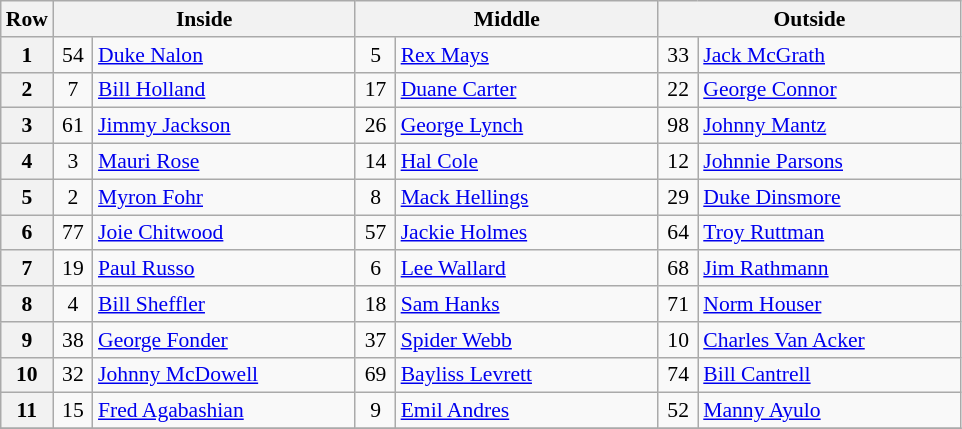<table class="wikitable" style="font-size: 90%;">
<tr>
<th>Row</th>
<th colspan=2 width="195">Inside</th>
<th colspan=2 width="195">Middle</th>
<th colspan=2 width="195">Outside</th>
</tr>
<tr>
<th>1</th>
<td align="center" width="20">54</td>
<td>  <a href='#'>Duke Nalon</a></td>
<td align="center" width="20">5</td>
<td>  <a href='#'>Rex Mays</a></td>
<td align="center" width="20">33</td>
<td> <a href='#'>Jack McGrath</a></td>
</tr>
<tr>
<th>2</th>
<td align="center" width="20">7</td>
<td> <a href='#'>Bill Holland</a></td>
<td align="center" width="20">17</td>
<td> <a href='#'>Duane Carter</a></td>
<td align="center" width="20">22</td>
<td> <a href='#'>George Connor</a></td>
</tr>
<tr>
<th>3</th>
<td align="center" width="20">61</td>
<td> <a href='#'>Jimmy Jackson</a></td>
<td align="center" width="20">26</td>
<td> <a href='#'>George Lynch</a> </td>
<td align="center" width="20">98</td>
<td> <a href='#'>Johnny Mantz</a></td>
</tr>
<tr>
<th>4</th>
<td align="center" width="20">3</td>
<td> <a href='#'>Mauri Rose</a> </td>
<td align="center" width="20">14</td>
<td> <a href='#'>Hal Cole</a></td>
<td align="center" width="20">12</td>
<td> <a href='#'>Johnnie Parsons</a> </td>
</tr>
<tr>
<th>5</th>
<td align="center" width="20">2</td>
<td> <a href='#'>Myron Fohr</a> </td>
<td align="center" width="20">8</td>
<td> <a href='#'>Mack Hellings</a></td>
<td align="center" width="20">29</td>
<td> <a href='#'>Duke Dinsmore</a></td>
</tr>
<tr>
<th>6</th>
<td align="center" width="20">77</td>
<td> <a href='#'>Joie Chitwood</a></td>
<td align="center" width="20">57</td>
<td> <a href='#'>Jackie Holmes</a> </td>
<td align="center" width="20">64</td>
<td> <a href='#'>Troy Ruttman</a> </td>
</tr>
<tr>
<th>7</th>
<td align="center" width="20">19</td>
<td> <a href='#'>Paul Russo</a></td>
<td align="center" width="20">6</td>
<td> <a href='#'>Lee Wallard</a></td>
<td align="center" width="20">68</td>
<td> <a href='#'>Jim Rathmann</a> </td>
</tr>
<tr>
<th>8</th>
<td align="center" width="20">4</td>
<td> <a href='#'>Bill Sheffler</a></td>
<td align="center" width="20">18</td>
<td> <a href='#'>Sam Hanks</a></td>
<td align="center" width="20">71</td>
<td> <a href='#'>Norm Houser</a> </td>
</tr>
<tr>
<th>9</th>
<td align="center" width="20">38</td>
<td> <a href='#'>George Fonder</a> </td>
<td align="center" width="20">37</td>
<td> <a href='#'>Spider Webb</a></td>
<td align="center" width="20">10</td>
<td> <a href='#'>Charles Van Acker</a></td>
</tr>
<tr>
<th>10</th>
<td align="center" width="20">32</td>
<td> <a href='#'>Johnny McDowell</a> </td>
<td align="center" width="20">69</td>
<td> <a href='#'>Bayliss Levrett</a> </td>
<td align="center" width="20">74</td>
<td> <a href='#'>Bill Cantrell</a></td>
</tr>
<tr>
<th>11</th>
<td align="center" width="20">15</td>
<td> <a href='#'>Fred Agabashian</a></td>
<td align="center" width="20">9</td>
<td> <a href='#'>Emil Andres</a></td>
<td align="center" width="20">52</td>
<td> <a href='#'>Manny Ayulo</a> </td>
</tr>
<tr>
</tr>
</table>
